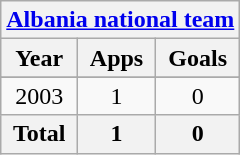<table class="wikitable" style="text-align:center">
<tr>
<th colspan=3><a href='#'>Albania national team</a></th>
</tr>
<tr>
<th>Year</th>
<th>Apps</th>
<th>Goals</th>
</tr>
<tr>
</tr>
<tr>
<td>2003</td>
<td>1</td>
<td>0</td>
</tr>
<tr>
<th>Total</th>
<th>1</th>
<th>0</th>
</tr>
</table>
